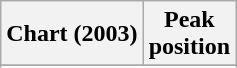<table class="wikitable sortable plainrowheaders" style="text-align:center;">
<tr>
<th scope="col">Chart (2003)</th>
<th scope="col">Peak<br>position</th>
</tr>
<tr>
</tr>
<tr>
</tr>
<tr>
</tr>
<tr>
</tr>
<tr>
</tr>
</table>
